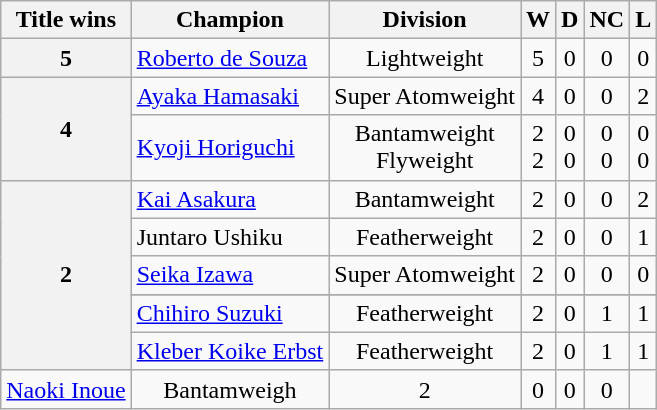<table class="wikitable" style="text-align:center">
<tr>
<th>Title wins</th>
<th>Champion</th>
<th>Division</th>
<th>W</th>
<th>D</th>
<th>NC</th>
<th>L</th>
</tr>
<tr>
<th rowspan="1">5</th>
<td align=left> <a href='#'>Roberto de Souza</a></td>
<td align=center>Lightweight</td>
<td>5</td>
<td>0</td>
<td>0</td>
<td>0</td>
</tr>
<tr>
<th rowspan="2">4</th>
<td align=left> <a href='#'>Ayaka Hamasaki</a></td>
<td align=center>Super Atomweight</td>
<td>4</td>
<td>0</td>
<td>0</td>
<td>2</td>
</tr>
<tr>
<td align=left> <a href='#'>Kyoji Horiguchi</a></td>
<td align=center>Bantamweight<br>Flyweight</td>
<td>2 <br> 2</td>
<td>0 <br> 0</td>
<td>0 <br> 0</td>
<td>0 <br> 0</td>
</tr>
<tr>
<th rowspan="6">2</th>
<td align=left> <a href='#'>Kai Asakura</a></td>
<td align=center>Bantamweight</td>
<td>2</td>
<td>0</td>
<td>0</td>
<td>2</td>
</tr>
<tr>
<td align=left> Juntaro Ushiku</td>
<td align=center>Featherweight</td>
<td>2</td>
<td>0</td>
<td>0</td>
<td>1</td>
</tr>
<tr>
<td align=left> <a href='#'>Seika Izawa</a></td>
<td align=center>Super Atomweight</td>
<td>2</td>
<td>0</td>
<td>0</td>
<td>0</td>
</tr>
<tr>
</tr>
<tr>
<td align=left> <a href='#'>Chihiro Suzuki</a></td>
<td align=center>Featherweight</td>
<td>2</td>
<td>0</td>
<td>1</td>
<td>1</td>
</tr>
<tr>
<td align=left> <a href='#'>Kleber Koike Erbst</a></td>
<td align=center>Featherweight</td>
<td>2</td>
<td>0</td>
<td>1</td>
<td>1</td>
</tr>
<tr>
<td align=left> <a href='#'>Naoki Inoue</a></td>
<td align=center>Bantamweigh</td>
<td>2</td>
<td>0</td>
<td>0</td>
<td>0</td>
</tr>
</table>
